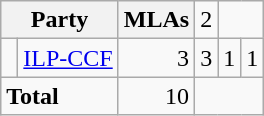<table class="wikitable" style="text-align:right;">
<tr>
<th colspan="2">Party</th>
<th>MLAs<br></th>
<td>2</td>
</tr>
<tr>
<td> </td>
<td style="text-align:left;"><a href='#'>ILP-CCF</a></td>
<td>3<br></td>
<td>3<br></td>
<td>1<br></td>
<td>1</td>
</tr>
<tr>
<td colspan="2" style="text-align:left;"><strong>Total</strong></td>
<td>10</td>
</tr>
</table>
